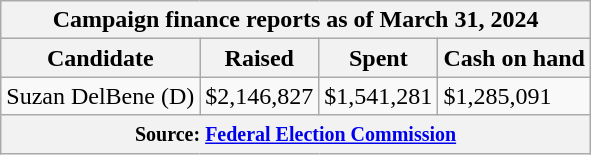<table class="wikitable sortable">
<tr>
<th colspan=4>Campaign finance reports as of March 31, 2024</th>
</tr>
<tr style="text-align:center;">
<th>Candidate</th>
<th>Raised</th>
<th>Spent</th>
<th>Cash on hand</th>
</tr>
<tr>
<td>Suzan DelBene (D)</td>
<td>$2,146,827</td>
<td>$1,541,281</td>
<td>$1,285,091</td>
</tr>
<tr>
<th colspan="4"><small>Source: <a href='#'>Federal Election Commission</a></small></th>
</tr>
</table>
